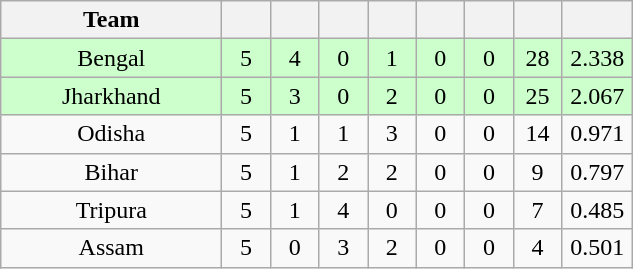<table class="wikitable" style="text-align:center">
<tr>
<th style="width:140px;">Team</th>
<th style="width:25px;"></th>
<th style="width:25px;"></th>
<th style="width:25px;"></th>
<th style="width:25px;"></th>
<th style="width:25px;"></th>
<th style="width:25px;"></th>
<th style="width:25px;"></th>
<th style="width:40px;"></th>
</tr>
<tr style="background:#cfc;">
<td>Bengal</td>
<td>5</td>
<td>4</td>
<td>0</td>
<td>1</td>
<td>0</td>
<td>0</td>
<td>28</td>
<td>2.338</td>
</tr>
<tr style="background:#cfc;">
<td>Jharkhand</td>
<td>5</td>
<td>3</td>
<td>0</td>
<td>2</td>
<td>0</td>
<td>0</td>
<td>25</td>
<td>2.067</td>
</tr>
<tr>
<td>Odisha</td>
<td>5</td>
<td>1</td>
<td>1</td>
<td>3</td>
<td>0</td>
<td>0</td>
<td>14</td>
<td>0.971</td>
</tr>
<tr>
<td>Bihar</td>
<td>5</td>
<td>1</td>
<td>2</td>
<td>2</td>
<td>0</td>
<td>0</td>
<td>9</td>
<td>0.797</td>
</tr>
<tr>
<td>Tripura</td>
<td>5</td>
<td>1</td>
<td>4</td>
<td>0</td>
<td>0</td>
<td>0</td>
<td>7</td>
<td>0.485</td>
</tr>
<tr>
<td>Assam</td>
<td>5</td>
<td>0</td>
<td>3</td>
<td>2</td>
<td>0</td>
<td>0</td>
<td>4</td>
<td>0.501</td>
</tr>
</table>
